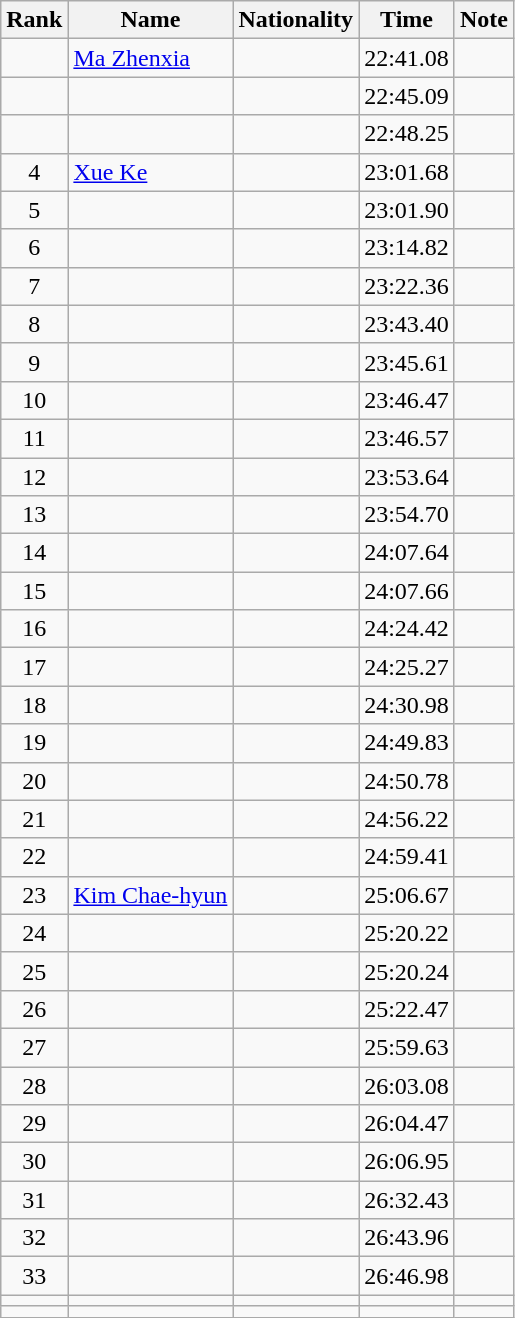<table class="wikitable sortable" style="text-align:center">
<tr>
<th>Rank</th>
<th>Name</th>
<th>Nationality</th>
<th>Time</th>
<th>Note</th>
</tr>
<tr>
<td></td>
<td align=left><a href='#'>Ma Zhenxia</a></td>
<td align=left></td>
<td>22:41.08</td>
<td></td>
</tr>
<tr>
<td></td>
<td align=left></td>
<td align=left></td>
<td>22:45.09</td>
<td></td>
</tr>
<tr>
<td></td>
<td align=left></td>
<td align=left></td>
<td>22:48.25</td>
<td></td>
</tr>
<tr>
<td>4</td>
<td align=left><a href='#'>Xue Ke</a></td>
<td align=left></td>
<td>23:01.68</td>
<td></td>
</tr>
<tr>
<td>5</td>
<td align=left></td>
<td align=left></td>
<td>23:01.90</td>
<td></td>
</tr>
<tr>
<td>6</td>
<td align=left></td>
<td align=left></td>
<td>23:14.82</td>
<td></td>
</tr>
<tr>
<td>7</td>
<td align=left></td>
<td align=left></td>
<td>23:22.36</td>
<td></td>
</tr>
<tr>
<td>8</td>
<td align=left></td>
<td align=left></td>
<td>23:43.40</td>
<td></td>
</tr>
<tr>
<td>9</td>
<td align=left></td>
<td align=left></td>
<td>23:45.61</td>
<td></td>
</tr>
<tr>
<td>10</td>
<td align=left></td>
<td align=left></td>
<td>23:46.47</td>
<td></td>
</tr>
<tr>
<td>11</td>
<td align=left></td>
<td align=left></td>
<td>23:46.57</td>
<td></td>
</tr>
<tr>
<td>12</td>
<td align=left></td>
<td align=left></td>
<td>23:53.64</td>
<td></td>
</tr>
<tr>
<td>13</td>
<td align=left></td>
<td align=left></td>
<td>23:54.70</td>
<td></td>
</tr>
<tr>
<td>14</td>
<td align=left></td>
<td align=left></td>
<td>24:07.64</td>
<td></td>
</tr>
<tr>
<td>15</td>
<td align=left></td>
<td align=left></td>
<td>24:07.66</td>
<td></td>
</tr>
<tr>
<td>16</td>
<td align=left></td>
<td align=left></td>
<td>24:24.42</td>
<td></td>
</tr>
<tr>
<td>17</td>
<td align=left></td>
<td align=left></td>
<td>24:25.27</td>
<td></td>
</tr>
<tr>
<td>18</td>
<td align=left></td>
<td align=left></td>
<td>24:30.98</td>
<td></td>
</tr>
<tr>
<td>19</td>
<td align=left></td>
<td align=left></td>
<td>24:49.83</td>
<td></td>
</tr>
<tr>
<td>20</td>
<td align=left></td>
<td align=left></td>
<td>24:50.78</td>
<td></td>
</tr>
<tr>
<td>21</td>
<td align=left></td>
<td align=left></td>
<td>24:56.22</td>
<td></td>
</tr>
<tr>
<td>22</td>
<td align=left></td>
<td align=left></td>
<td>24:59.41</td>
<td></td>
</tr>
<tr>
<td>23</td>
<td align=left><a href='#'>Kim Chae-hyun</a></td>
<td align=left></td>
<td>25:06.67</td>
<td></td>
</tr>
<tr>
<td>24</td>
<td align=left></td>
<td align=left></td>
<td>25:20.22</td>
<td></td>
</tr>
<tr>
<td>25</td>
<td align=left></td>
<td align=left></td>
<td>25:20.24</td>
<td></td>
</tr>
<tr>
<td>26</td>
<td align=left></td>
<td align=left></td>
<td>25:22.47</td>
<td></td>
</tr>
<tr>
<td>27</td>
<td align=left></td>
<td align=left></td>
<td>25:59.63</td>
<td></td>
</tr>
<tr>
<td>28</td>
<td align=left></td>
<td align=left></td>
<td>26:03.08</td>
<td></td>
</tr>
<tr>
<td>29</td>
<td align=left></td>
<td align=left></td>
<td>26:04.47</td>
<td></td>
</tr>
<tr>
<td>30</td>
<td align=left></td>
<td align=left></td>
<td>26:06.95</td>
<td></td>
</tr>
<tr>
<td>31</td>
<td align=left></td>
<td align=left></td>
<td>26:32.43</td>
<td></td>
</tr>
<tr>
<td>32</td>
<td align=left></td>
<td align=left></td>
<td>26:43.96</td>
<td></td>
</tr>
<tr>
<td>33</td>
<td align=left></td>
<td align=left></td>
<td>26:46.98</td>
<td></td>
</tr>
<tr>
<td></td>
<td align=left></td>
<td align=left></td>
<td></td>
<td></td>
</tr>
<tr>
<td></td>
<td align=left></td>
<td align=left></td>
<td></td>
<td></td>
</tr>
</table>
